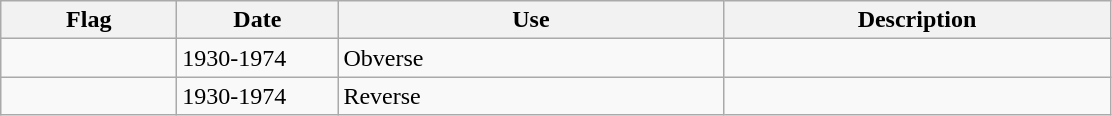<table class="wikitable">
<tr>
<th style="width:110px;">Flag</th>
<th style="width:100px;">Date</th>
<th style="width:250px;">Use</th>
<th style="width:250px;">Description</th>
</tr>
<tr>
<td></td>
<td>1930-1974</td>
<td>Obverse</td>
<td></td>
</tr>
<tr>
<td></td>
<td>1930-1974</td>
<td>Reverse</td>
<td></td>
</tr>
</table>
